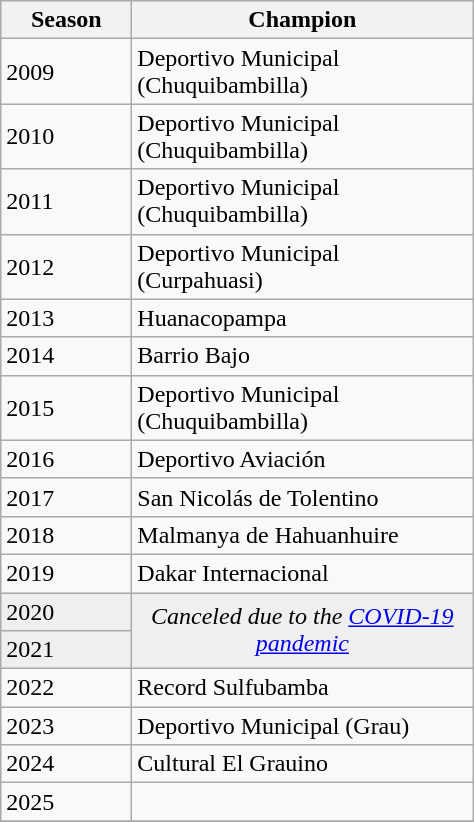<table class="wikitable sortable">
<tr>
<th width=80px>Season</th>
<th width=220px>Champion</th>
</tr>
<tr>
<td>2009</td>
<td>Deportivo Municipal (Chuquibambilla)</td>
</tr>
<tr>
<td>2010</td>
<td>Deportivo Municipal (Chuquibambilla)</td>
</tr>
<tr>
<td>2011</td>
<td>Deportivo Municipal (Chuquibambilla)</td>
</tr>
<tr>
<td>2012</td>
<td>Deportivo Municipal (Curpahuasi)</td>
</tr>
<tr>
<td>2013</td>
<td>Huanacopampa</td>
</tr>
<tr>
<td>2014</td>
<td>Barrio Bajo</td>
</tr>
<tr>
<td>2015</td>
<td>Deportivo Municipal (Chuquibambilla)</td>
</tr>
<tr>
<td>2016</td>
<td>Deportivo Aviación</td>
</tr>
<tr>
<td>2017</td>
<td>San Nicolás de Tolentino</td>
</tr>
<tr>
<td>2018</td>
<td>Malmanya de Hahuanhuire</td>
</tr>
<tr>
<td>2019</td>
<td>Dakar Internacional</td>
</tr>
<tr bgcolor=#efefef>
<td>2020</td>
<td rowspan=2 colspan="1" align=center><em>Canceled due to the <a href='#'>COVID-19 pandemic</a></em></td>
</tr>
<tr bgcolor=#efefef>
<td>2021</td>
</tr>
<tr>
<td>2022</td>
<td>Record Sulfubamba</td>
</tr>
<tr>
<td>2023</td>
<td>Deportivo Municipal (Grau)</td>
</tr>
<tr>
<td>2024</td>
<td>Cultural El Grauino</td>
</tr>
<tr>
<td>2025</td>
<td></td>
</tr>
<tr>
</tr>
</table>
